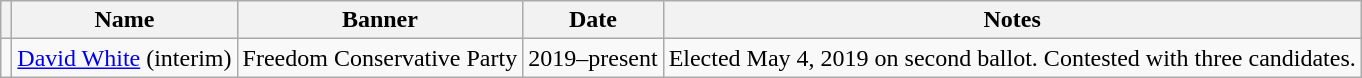<table class="wikitable">
<tr>
<th></th>
<th>Name</th>
<th>Banner</th>
<th>Date</th>
<th>Notes</th>
</tr>
<tr>
<td></td>
<td><a href='#'>David White</a> (interim)</td>
<td>Freedom Conservative Party</td>
<td>2019–present</td>
<td>Elected May 4, 2019 on second ballot. Contested with three candidates.</td>
</tr>
</table>
